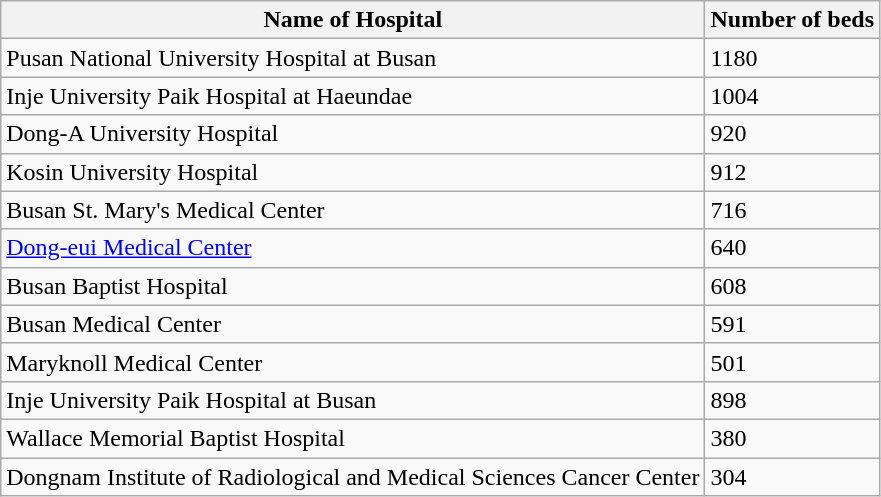<table class="wikitable">
<tr>
<th>Name of Hospital</th>
<th>Number of beds</th>
</tr>
<tr>
<td>Pusan National University Hospital at Busan</td>
<td>1180</td>
</tr>
<tr>
<td>Inje University Paik Hospital at Haeundae</td>
<td>1004</td>
</tr>
<tr>
<td>Dong-A University Hospital</td>
<td>920</td>
</tr>
<tr>
<td>Kosin University Hospital</td>
<td>912</td>
</tr>
<tr>
<td>Busan St. Mary's Medical Center</td>
<td>716</td>
</tr>
<tr>
<td><a href='#'>Dong-eui Medical Center</a></td>
<td>640</td>
</tr>
<tr>
<td>Busan Baptist Hospital</td>
<td>608</td>
</tr>
<tr>
<td>Busan Medical Center</td>
<td>591</td>
</tr>
<tr>
<td>Maryknoll Medical Center</td>
<td>501</td>
</tr>
<tr>
<td>Inje University Paik Hospital at Busan</td>
<td>898</td>
</tr>
<tr>
<td>Wallace Memorial Baptist Hospital</td>
<td>380</td>
</tr>
<tr>
<td>Dongnam Institute of Radiological and Medical Sciences Cancer Center</td>
<td>304</td>
</tr>
</table>
